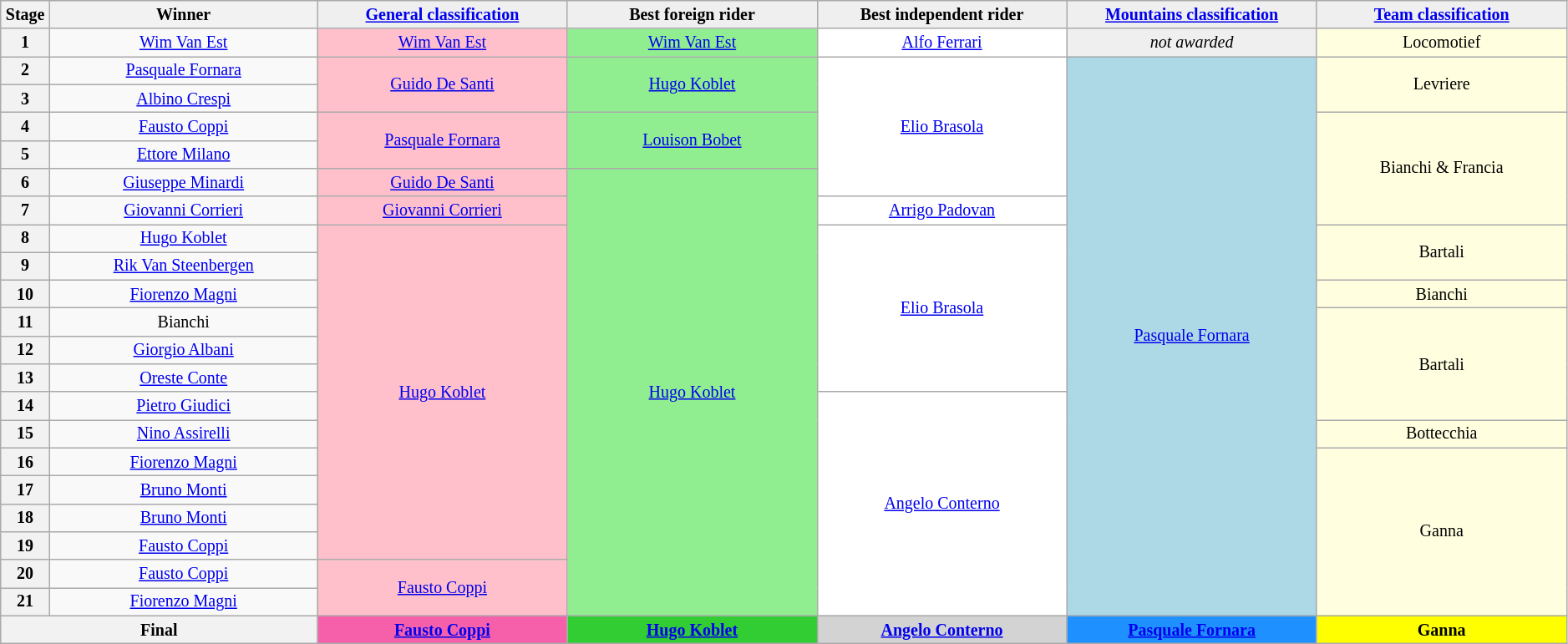<table class="wikitable" style="text-align: center; font-size:smaller;">
<tr style="background:#efefef;">
<th style="width:1%;">Stage</th>
<th style="width:15%;">Winner</th>
<th style="background:#efefef; width:14%;"><a href='#'>General classification</a><br></th>
<th style="background:#efefef; width:14%;">Best foreign rider<br></th>
<th style="background:#efefef; width:14%;">Best independent rider<br></th>
<th style="background:#efefef; width:14%;"><a href='#'>Mountains classification</a></th>
<th style="background:#efefef; width:14%;"><a href='#'>Team classification</a></th>
</tr>
<tr>
<th>1</th>
<td><a href='#'>Wim Van Est</a></td>
<td style="background:pink;" rowspan="1"><a href='#'>Wim Van Est</a></td>
<td style="background:lightgreen;" rowspan="1"><a href='#'>Wim Van Est</a></td>
<td style="background:white;" rowspan="1"><a href='#'>Alfo Ferrari</a></td>
<td style="background:#EFEFEF;" rowspan="1"><em>not awarded</em></td>
<td style="background:lightyellow;" rowspan="1">Locomotief</td>
</tr>
<tr>
<th>2</th>
<td><a href='#'>Pasquale Fornara</a></td>
<td style="background:pink;" rowspan="2"><a href='#'>Guido De Santi</a></td>
<td style="background:lightgreen;" rowspan="2"><a href='#'>Hugo Koblet</a></td>
<td style="background:white;" rowspan="5"><a href='#'>Elio Brasola</a></td>
<td style="background:lightblue;" rowspan="20"><a href='#'>Pasquale Fornara</a></td>
<td style="background:lightyellow;" rowspan="2">Levriere</td>
</tr>
<tr>
<th>3</th>
<td><a href='#'>Albino Crespi</a></td>
</tr>
<tr>
<th>4</th>
<td><a href='#'>Fausto Coppi</a></td>
<td style="background:pink;" rowspan="2"><a href='#'>Pasquale Fornara</a></td>
<td style="background:lightgreen;" rowspan="2"><a href='#'>Louison Bobet</a></td>
<td style="background:lightyellow;" rowspan="4">Bianchi & Francia</td>
</tr>
<tr>
<th>5</th>
<td><a href='#'>Ettore Milano</a></td>
</tr>
<tr>
<th>6</th>
<td><a href='#'>Giuseppe Minardi</a></td>
<td style="background:pink;" rowspan="1"><a href='#'>Guido De Santi</a></td>
<td style="background:lightgreen;" rowspan="16"><a href='#'>Hugo Koblet</a></td>
</tr>
<tr>
<th>7</th>
<td><a href='#'>Giovanni Corrieri</a></td>
<td style="background:pink;" rowspan="1"><a href='#'>Giovanni Corrieri</a></td>
<td style="background:white;" rowspan="1"><a href='#'>Arrigo Padovan</a></td>
</tr>
<tr>
<th>8</th>
<td><a href='#'>Hugo Koblet</a></td>
<td style="background:pink;" rowspan="12"><a href='#'>Hugo Koblet</a></td>
<td style="background:white;" rowspan="6"><a href='#'>Elio Brasola</a></td>
<td style="background:lightyellow;" rowspan="2">Bartali</td>
</tr>
<tr>
<th>9</th>
<td><a href='#'>Rik Van Steenbergen</a></td>
</tr>
<tr>
<th>10</th>
<td><a href='#'>Fiorenzo Magni</a></td>
<td style="background:lightyellow;" rowspan="1">Bianchi</td>
</tr>
<tr>
<th>11</th>
<td>Bianchi</td>
<td style="background:lightyellow;" rowspan="4">Bartali</td>
</tr>
<tr>
<th>12</th>
<td><a href='#'>Giorgio Albani</a></td>
</tr>
<tr>
<th>13</th>
<td><a href='#'>Oreste Conte</a></td>
</tr>
<tr>
<th>14</th>
<td><a href='#'>Pietro Giudici</a></td>
<td style="background:white;" rowspan="8"><a href='#'>Angelo Conterno</a></td>
</tr>
<tr>
<th>15</th>
<td><a href='#'>Nino Assirelli</a></td>
<td style="background:lightyellow;" rowspan="1">Bottecchia</td>
</tr>
<tr>
<th>16</th>
<td><a href='#'>Fiorenzo Magni</a></td>
<td style="background:lightyellow;" rowspan="6">Ganna</td>
</tr>
<tr>
<th>17</th>
<td><a href='#'>Bruno Monti</a></td>
</tr>
<tr>
<th>18</th>
<td><a href='#'>Bruno Monti</a></td>
</tr>
<tr>
<th>19</th>
<td><a href='#'>Fausto Coppi</a></td>
</tr>
<tr>
<th>20</th>
<td><a href='#'>Fausto Coppi</a></td>
<td style="background:pink;" rowspan="2"><a href='#'>Fausto Coppi</a></td>
</tr>
<tr>
<th>21</th>
<td><a href='#'>Fiorenzo Magni</a></td>
</tr>
<tr>
<th colspan=2><strong>Final</strong></th>
<th style="background:#F660AB;"><strong><a href='#'>Fausto Coppi</a></strong></th>
<th style="background:#32CD32;"><strong><a href='#'>Hugo Koblet</a></strong></th>
<th style="background:lightgray;"><strong><a href='#'>Angelo Conterno</a></strong></th>
<th style="background:dodgerblue;"><strong><a href='#'>Pasquale Fornara</a></strong></th>
<th style="background:yellow;"><strong>Ganna</strong></th>
</tr>
</table>
